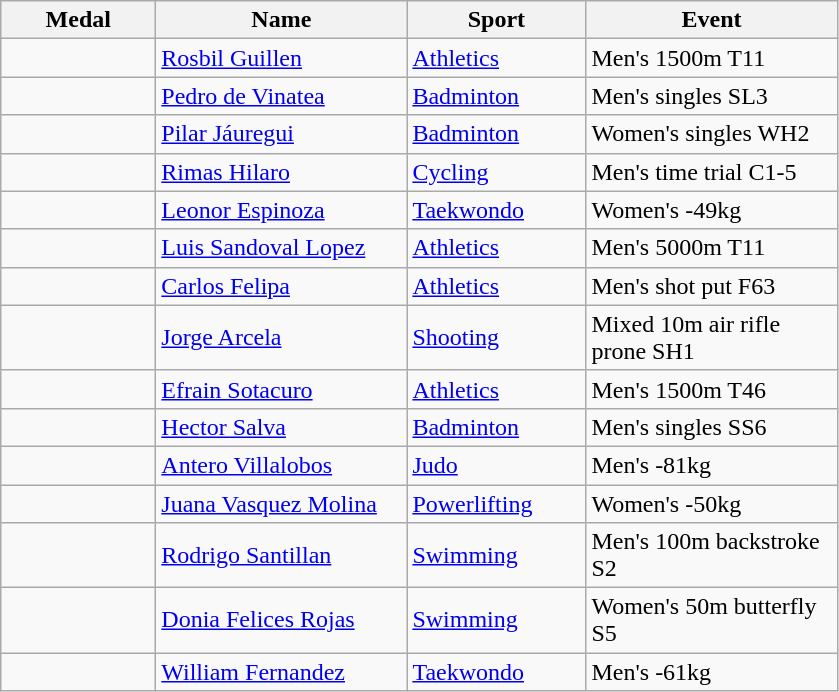<table class="wikitable">
<tr>
<th style="width:6em">Medal</th>
<th style="width:10em">Name</th>
<th style="width:7em">Sport</th>
<th style="width:10em">Event</th>
</tr>
<tr>
<td></td>
<td><a href='#'>Rosbil Guillen</a></td>
<td><a href='#'>Athletics</a></td>
<td>Men's 1500m T11</td>
</tr>
<tr>
<td></td>
<td><a href='#'>Pedro de Vinatea</a></td>
<td><a href='#'>Badminton</a></td>
<td>Men's singles SL3</td>
</tr>
<tr>
<td></td>
<td><a href='#'>Pilar Jáuregui</a></td>
<td><a href='#'>Badminton</a></td>
<td>Women's singles WH2</td>
</tr>
<tr>
<td></td>
<td><a href='#'>Rimas Hilaro</a></td>
<td><a href='#'>Cycling</a></td>
<td>Men's time trial C1-5</td>
</tr>
<tr>
<td></td>
<td><a href='#'>Leonor Espinoza</a></td>
<td><a href='#'>Taekwondo</a></td>
<td>Women's -49kg</td>
</tr>
<tr>
<td></td>
<td><a href='#'>Luis Sandoval Lopez</a></td>
<td><a href='#'>Athletics</a></td>
<td>Men's 5000m T11</td>
</tr>
<tr>
<td></td>
<td><a href='#'>Carlos Felipa</a></td>
<td><a href='#'>Athletics</a></td>
<td>Men's shot put F63</td>
</tr>
<tr>
<td></td>
<td><a href='#'>Jorge Arcela</a></td>
<td><a href='#'>Shooting</a></td>
<td>Mixed 10m air rifle prone SH1</td>
</tr>
<tr>
<td></td>
<td><a href='#'>Efrain Sotacuro</a></td>
<td><a href='#'>Athletics</a></td>
<td>Men's 1500m T46</td>
</tr>
<tr>
<td></td>
<td><a href='#'>Hector Salva</a></td>
<td><a href='#'>Badminton</a></td>
<td>Men's singles SS6</td>
</tr>
<tr>
<td></td>
<td><a href='#'>Antero Villalobos</a></td>
<td><a href='#'>Judo</a></td>
<td>Men's -81kg</td>
</tr>
<tr>
<td></td>
<td><a href='#'>Juana Vasquez Molina</a></td>
<td><a href='#'>Powerlifting</a></td>
<td>Women's -50kg</td>
</tr>
<tr>
<td></td>
<td><a href='#'>Rodrigo Santillan</a></td>
<td><a href='#'>Swimming</a></td>
<td>Men's 100m backstroke S2</td>
</tr>
<tr>
<td></td>
<td><a href='#'>Donia Felices Rojas</a></td>
<td><a href='#'>Swimming</a></td>
<td>Women's 50m butterfly S5</td>
</tr>
<tr>
<td></td>
<td><a href='#'>William Fernandez</a></td>
<td><a href='#'>Taekwondo</a></td>
<td>Men's -61kg</td>
</tr>
</table>
